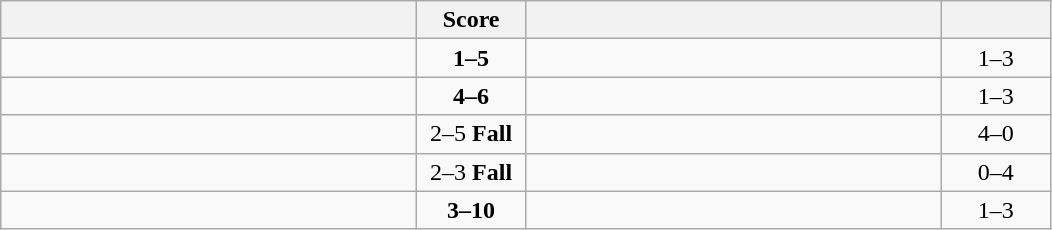<table class="wikitable" style="text-align: center; ">
<tr>
<th align="right" width="270"></th>
<th width="65">Score</th>
<th align="left" width="270"></th>
<th width="65"></th>
</tr>
<tr>
<td align="left"></td>
<td><strong>1–5</strong></td>
<td align="left"><strong></strong></td>
<td>1–3 <strong></strong></td>
</tr>
<tr>
<td align="left"></td>
<td><strong>4–6</strong></td>
<td align="left"><strong></strong></td>
<td>1–3 <strong></strong></td>
</tr>
<tr>
<td align="left"><strong></strong></td>
<td>2–5 <strong>Fall</strong></td>
<td align="left"></td>
<td>4–0 <strong></strong></td>
</tr>
<tr>
<td align="left"></td>
<td>2–3 <strong>Fall</strong></td>
<td align="left"><strong></strong></td>
<td>0–4 <strong></strong></td>
</tr>
<tr>
<td align="left"></td>
<td><strong>3–10</strong></td>
<td align="left"><strong></strong></td>
<td>1–3 <strong></strong></td>
</tr>
</table>
